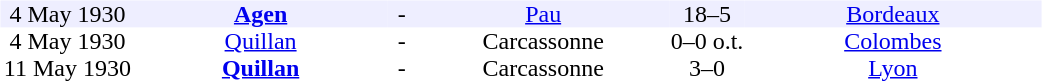<table table width=700>
<tr>
<td width=700 valign=top><br><table border=0 cellspacing=0 cellpadding=0 style=font-size: 100%; border-collapse: collapse; width=100%>
<tr align=center bgcolor=#EEEEFF>
<td width=90>4 May 1930</td>
<td width=170><strong><a href='#'>Agen</a></strong></td>
<td width=20>-</td>
<td width=170><a href='#'>Pau</a></td>
<td width=50>18–5</td>
<td width=200><a href='#'>Bordeaux</a></td>
</tr>
<tr align=center bgcolor=#FFFFFF>
<td width=90>4 May 1930</td>
<td width=170><a href='#'>Quillan</a></td>
<td width=20>-</td>
<td width=170>Carcassonne</td>
<td width=50>0–0 o.t.</td>
<td width=200><a href='#'>Colombes</a></td>
</tr>
<tr align=center bgcolor=#FFFFFF>
<td width=90>11 May 1930</td>
<td width=170><strong><a href='#'>Quillan</a></strong></td>
<td width=20>-</td>
<td width=170>Carcassonne</td>
<td width=50>3–0</td>
<td width=200><a href='#'>Lyon</a></td>
</tr>
</table>
</td>
</tr>
</table>
